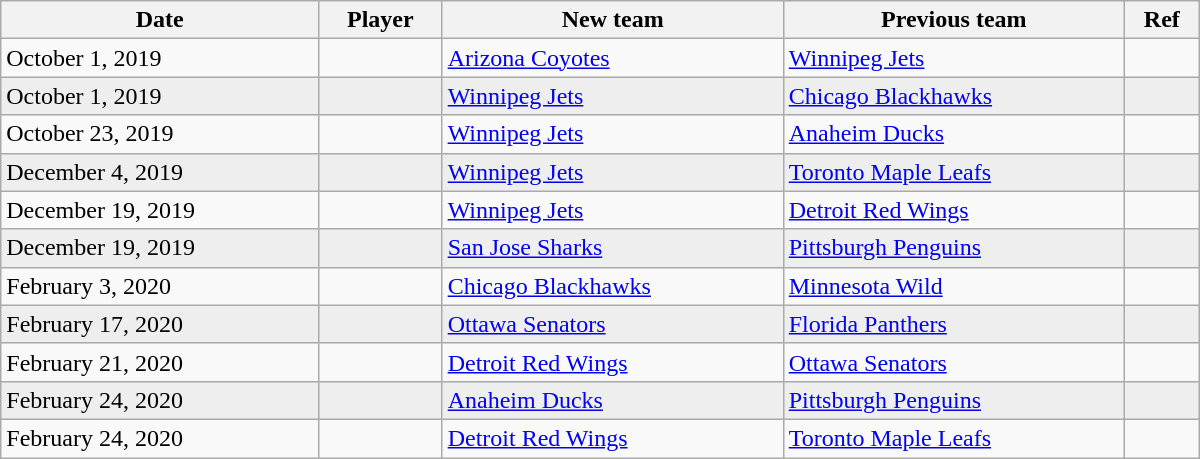<table class="wikitable sortable" style="border:1px solid #999999; width:800px;">
<tr>
<th>Date</th>
<th>Player</th>
<th>New team</th>
<th>Previous team</th>
<th>Ref</th>
</tr>
<tr>
<td>October 1, 2019</td>
<td></td>
<td><a href='#'>Arizona Coyotes</a></td>
<td><a href='#'>Winnipeg Jets</a></td>
<td></td>
</tr>
<tr bgcolor="eeeeee">
<td>October 1, 2019</td>
<td></td>
<td><a href='#'>Winnipeg Jets</a></td>
<td><a href='#'>Chicago Blackhawks</a></td>
<td></td>
</tr>
<tr>
<td>October 23, 2019</td>
<td></td>
<td><a href='#'>Winnipeg Jets</a></td>
<td><a href='#'>Anaheim Ducks</a></td>
<td></td>
</tr>
<tr bgcolor="eeeeee">
<td>December 4, 2019</td>
<td></td>
<td><a href='#'>Winnipeg Jets</a></td>
<td><a href='#'>Toronto Maple Leafs</a></td>
<td></td>
</tr>
<tr>
<td>December 19, 2019</td>
<td></td>
<td><a href='#'>Winnipeg Jets</a></td>
<td><a href='#'>Detroit Red Wings</a></td>
<td></td>
</tr>
<tr bgcolor="eeeeee">
<td>December 19, 2019</td>
<td></td>
<td><a href='#'>San Jose Sharks</a></td>
<td><a href='#'>Pittsburgh Penguins</a></td>
<td></td>
</tr>
<tr>
<td>February 3, 2020</td>
<td></td>
<td><a href='#'>Chicago Blackhawks</a></td>
<td><a href='#'>Minnesota Wild</a></td>
<td></td>
</tr>
<tr bgcolor="eeeeee">
<td>February 17, 2020</td>
<td></td>
<td><a href='#'>Ottawa Senators</a></td>
<td><a href='#'>Florida Panthers</a></td>
<td></td>
</tr>
<tr>
<td>February 21, 2020</td>
<td></td>
<td><a href='#'>Detroit Red Wings</a></td>
<td><a href='#'>Ottawa Senators</a></td>
<td></td>
</tr>
<tr bgcolor="eeeeee">
<td>February 24, 2020</td>
<td></td>
<td><a href='#'>Anaheim Ducks</a></td>
<td><a href='#'>Pittsburgh Penguins</a></td>
<td></td>
</tr>
<tr>
<td>February 24, 2020</td>
<td></td>
<td><a href='#'>Detroit Red Wings</a></td>
<td><a href='#'>Toronto Maple Leafs</a></td>
<td></td>
</tr>
</table>
